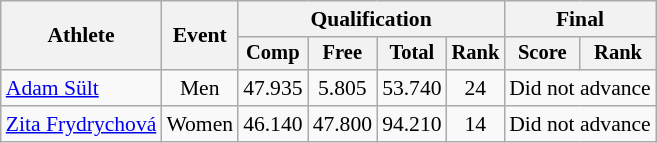<table class="wikitable" style="text-align:center; font-size:90%">
<tr>
<th rowspan="2">Athlete</th>
<th rowspan="2">Event</th>
<th colspan="4">Qualification</th>
<th colspan="2">Final</th>
</tr>
<tr style="font-size:95%">
<th>Comp</th>
<th>Free</th>
<th>Total</th>
<th>Rank</th>
<th>Score</th>
<th>Rank</th>
</tr>
<tr>
<td align="left"><a href='#'>Adam Sült</a></td>
<td>Men</td>
<td>47.935</td>
<td>5.805</td>
<td>53.740</td>
<td>24</td>
<td colspan="2">Did not advance</td>
</tr>
<tr>
<td align="left"><a href='#'>Zita Frydrychová</a></td>
<td>Women</td>
<td>46.140</td>
<td>47.800</td>
<td>94.210</td>
<td>14</td>
<td colspan="2">Did not advance</td>
</tr>
</table>
